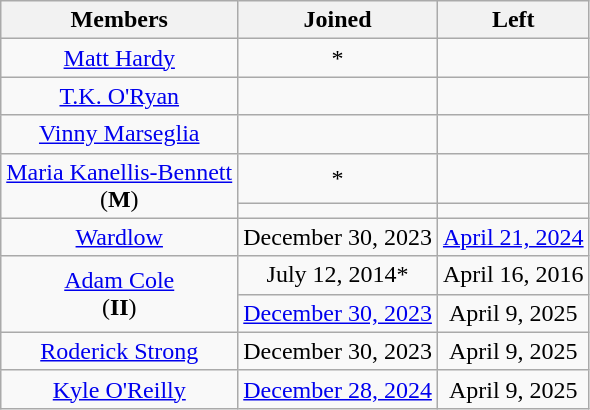<table class="wikitable sortable" style="text-align:center;">
<tr>
<th>Members</th>
<th>Joined</th>
<th>Left</th>
</tr>
<tr>
<td><a href='#'>Matt Hardy</a></td>
<td>*</td>
<td></td>
</tr>
<tr>
<td><a href='#'>T.K. O'Ryan</a></td>
<td></td>
<td></td>
</tr>
<tr>
<td><a href='#'>Vinny Marseglia</a></td>
<td></td>
<td></td>
</tr>
<tr>
<td rowspan="2"><a href='#'>Maria Kanellis-Bennett</a><br>(<strong>M</strong>)</td>
<td>*</td>
<td></td>
</tr>
<tr>
<td></td>
<td></td>
</tr>
<tr>
<td><a href='#'>Wardlow</a></td>
<td>December 30, 2023</td>
<td><a href='#'>April 21, 2024</a></td>
</tr>
<tr>
<td rowspan="2"><a href='#'>Adam Cole</a><br>(<strong>II</strong>)</td>
<td>July 12, 2014*</td>
<td>April 16, 2016</td>
</tr>
<tr>
<td><a href='#'>December 30, 2023</a></td>
<td>April 9, 2025</td>
</tr>
<tr>
<td><a href='#'>Roderick Strong</a></td>
<td>December 30, 2023</td>
<td>April 9, 2025</td>
</tr>
<tr>
<td><a href='#'>Kyle O'Reilly</a></td>
<td><a href='#'>December 28, 2024</a></td>
<td>April 9, 2025</td>
</tr>
</table>
